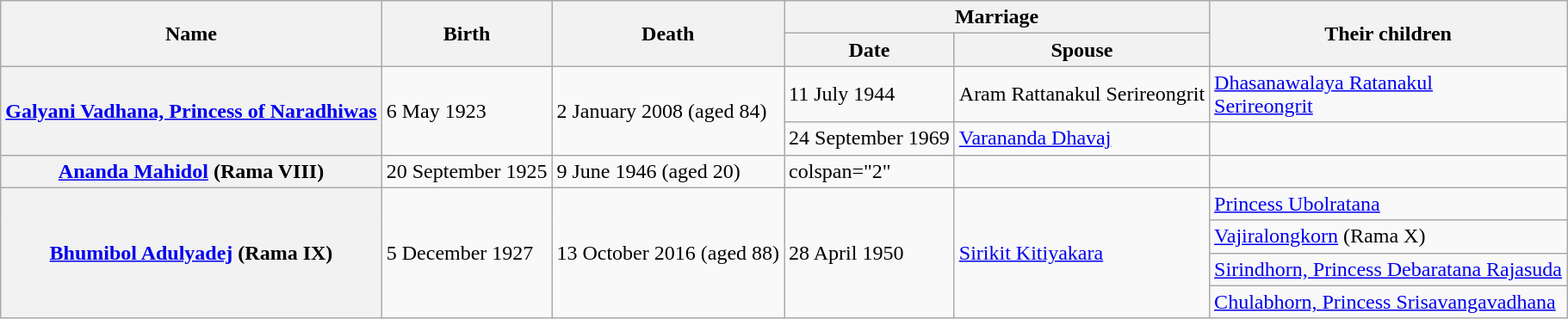<table class="wikitable plainrowheaders">
<tr>
<th rowspan="2" scope="col">Name</th>
<th rowspan="2" scope="col">Birth</th>
<th rowspan="2" scope="col">Death</th>
<th colspan="2" scope="col">Marriage</th>
<th rowspan="2" scope="col">Their children</th>
</tr>
<tr>
<th scope="col">Date</th>
<th scope="col">Spouse</th>
</tr>
<tr>
<th rowspan="2" scope="row"><a href='#'>Galyani Vadhana, Princess of Naradhiwas</a></th>
<td rowspan="2">6 May 1923</td>
<td rowspan="2">2 January 2008 (aged 84)</td>
<td>11 July 1944<br></td>
<td>Aram Rattanakul Serireongrit</td>
<td><a href='#'>Dhasanawalaya Ratanakul<br>Serireongrit</a></td>
</tr>
<tr>
<td>24 September 1969</td>
<td><a href='#'>Varananda Dhavaj</a></td>
<td></td>
</tr>
<tr>
<th scope="row"><a href='#'>Ananda Mahidol</a> (Rama VIII)</th>
<td>20 September 1925</td>
<td>9 June 1946 (aged 20)</td>
<td>colspan="2" </td>
<td></td>
</tr>
<tr>
<th rowspan="4" scope="row"><a href='#'>Bhumibol Adulyadej</a> (Rama IX)</th>
<td rowspan="4">5 December 1927</td>
<td rowspan="4">13 October 2016 (aged 88)</td>
<td rowspan="4">28 April 1950</td>
<td rowspan="4"><a href='#'>Sirikit Kitiyakara</a></td>
<td><a href='#'>Princess Ubolratana</a></td>
</tr>
<tr>
<td><a href='#'>Vajiralongkorn</a> (Rama X)</td>
</tr>
<tr>
<td><a href='#'>Sirindhorn, Princess Debaratana Rajasuda</a></td>
</tr>
<tr>
<td><a href='#'>Chulabhorn, Princess Srisavangavadhana</a></td>
</tr>
</table>
